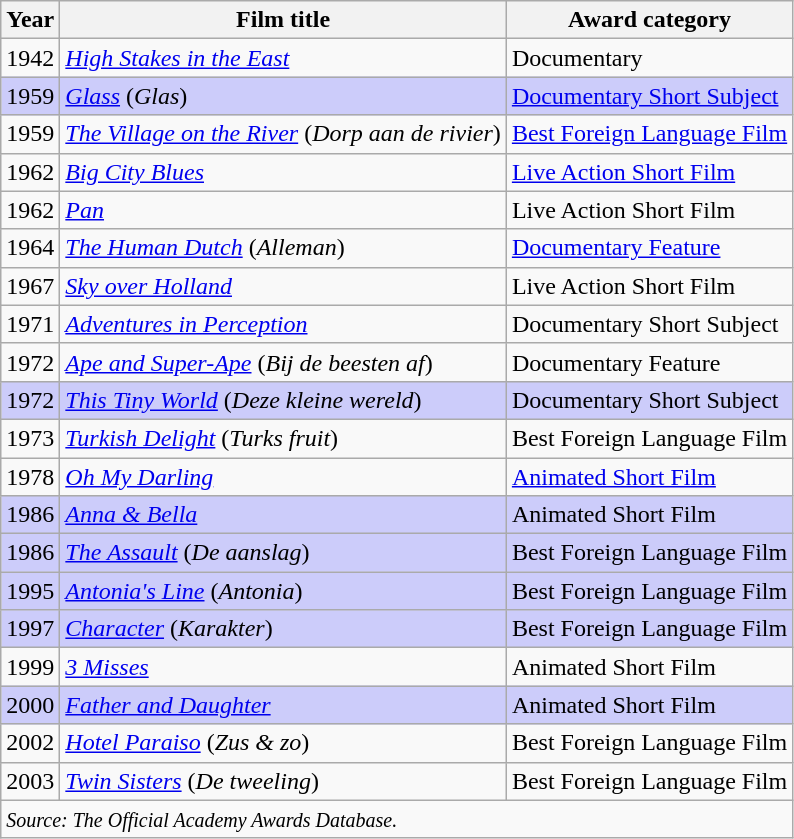<table class="wikitable">
<tr>
<th>Year</th>
<th>Film title</th>
<th>Award category</th>
</tr>
<tr>
<td>1942</td>
<td><em><a href='#'>High Stakes in the East</a></em></td>
<td>Documentary</td>
</tr>
<tr style="background:#ccccfa;"|>
<td>1959</td>
<td><em><a href='#'>Glass</a></em> (<em>Glas</em>)</td>
<td><a href='#'>Documentary Short Subject</a></td>
</tr>
<tr>
<td>1959</td>
<td><em><a href='#'>The Village on the River</a></em> (<em>Dorp aan de rivier</em>)</td>
<td><a href='#'>Best Foreign Language Film</a></td>
</tr>
<tr>
<td>1962</td>
<td><em><a href='#'>Big City Blues</a></em></td>
<td><a href='#'>Live Action Short Film</a></td>
</tr>
<tr>
<td>1962</td>
<td><em><a href='#'>Pan</a></em></td>
<td>Live Action Short Film</td>
</tr>
<tr>
<td>1964</td>
<td><em><a href='#'>The Human Dutch</a></em> (<em>Alleman</em>)</td>
<td><a href='#'>Documentary Feature</a></td>
</tr>
<tr>
<td>1967</td>
<td><em><a href='#'>Sky over Holland</a></em></td>
<td>Live Action Short Film</td>
</tr>
<tr>
<td>1971</td>
<td><em><a href='#'>Adventures in Perception</a></em></td>
<td>Documentary Short Subject</td>
</tr>
<tr>
<td>1972</td>
<td><em><a href='#'>Ape and Super-Ape</a></em> (<em>Bij de beesten af</em>)</td>
<td>Documentary Feature</td>
</tr>
<tr style="background:#ccccfa;"|>
<td>1972</td>
<td><em><a href='#'>This Tiny World</a></em> (<em>Deze kleine wereld</em>)</td>
<td>Documentary Short Subject</td>
</tr>
<tr>
<td>1973</td>
<td><em><a href='#'>Turkish Delight</a></em> (<em>Turks fruit</em>)</td>
<td>Best Foreign Language Film</td>
</tr>
<tr>
<td>1978</td>
<td><em><a href='#'>Oh My Darling</a></em></td>
<td><a href='#'>Animated Short Film</a></td>
</tr>
<tr style="background:#ccccfa;"|>
<td>1986</td>
<td><em><a href='#'>Anna & Bella</a></em></td>
<td>Animated Short Film</td>
</tr>
<tr style="background:#ccccfa;"|>
<td>1986</td>
<td><em><a href='#'>The Assault</a></em> (<em>De aanslag</em>)</td>
<td>Best Foreign Language Film</td>
</tr>
<tr style="background:#ccccfa;"|>
<td>1995</td>
<td><em><a href='#'>Antonia's Line</a></em> (<em>Antonia</em>)</td>
<td>Best Foreign Language Film</td>
</tr>
<tr style="background:#ccccfa;"|>
<td>1997</td>
<td><em><a href='#'>Character</a></em> (<em>Karakter</em>)</td>
<td>Best Foreign Language Film</td>
</tr>
<tr>
<td>1999</td>
<td><em><a href='#'>3 Misses</a></em></td>
<td>Animated Short Film</td>
</tr>
<tr style="background:#ccccfa;"|>
<td>2000</td>
<td><em><a href='#'>Father and Daughter</a></em></td>
<td>Animated Short Film</td>
</tr>
<tr>
<td>2002</td>
<td><em><a href='#'>Hotel Paraiso</a></em> (<em>Zus & zo</em>)</td>
<td>Best Foreign Language Film</td>
</tr>
<tr>
<td>2003</td>
<td><em><a href='#'>Twin Sisters</a></em> (<em>De tweeling</em>)</td>
<td>Best Foreign Language Film</td>
</tr>
<tr>
<td colspan="3"><small><em>Source: The Official Academy Awards Database. </em></small></td>
</tr>
</table>
